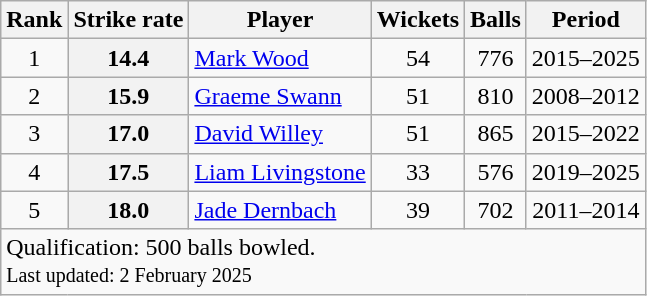<table class="wikitable plainrowheaders" style="text-align:center;">
<tr>
<th scope=col>Rank</th>
<th scope=col>Strike rate</th>
<th scope=col>Player</th>
<th scope=col>Wickets</th>
<th scope=col>Balls</th>
<th scope=col>Period</th>
</tr>
<tr>
<td>1</td>
<th scope=row style=text-align:center;>14.4</th>
<td align=left><a href='#'>Mark Wood</a></td>
<td>54</td>
<td>776</td>
<td>2015–2025</td>
</tr>
<tr>
<td>2</td>
<th scope=row style=text-align:center;>15.9</th>
<td align=left><a href='#'>Graeme Swann</a></td>
<td>51</td>
<td>810</td>
<td>2008–2012</td>
</tr>
<tr>
<td>3</td>
<th scope=row style=text-align:center;>17.0</th>
<td align=left><a href='#'>David Willey</a></td>
<td>51</td>
<td>865</td>
<td>2015–2022</td>
</tr>
<tr>
<td>4</td>
<th ! scope=row style=text-align:center;>17.5</th>
<td align=left><a href='#'>Liam Livingstone</a></td>
<td>33</td>
<td>576</td>
<td>2019–2025</td>
</tr>
<tr>
<td>5</td>
<th scope=row style=text-align:center;>18.0</th>
<td align=left><a href='#'>Jade Dernbach</a></td>
<td>39</td>
<td>702</td>
<td>2011–2014</td>
</tr>
<tr>
<td align=left colspan=6>Qualification: 500 balls bowled.<br><small>Last updated: 2 February 2025</small></td>
</tr>
</table>
